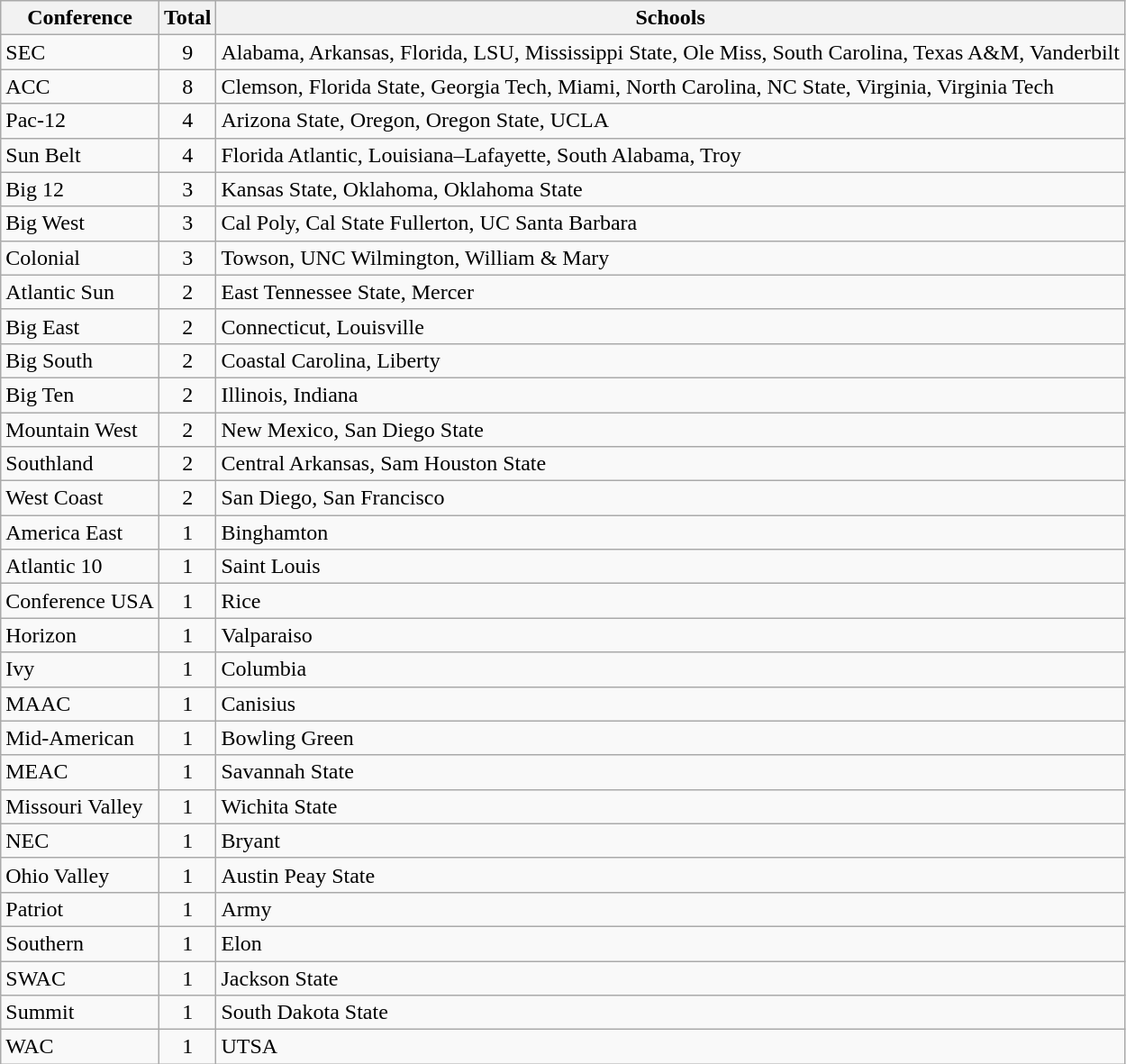<table class="wikitable sortable">
<tr>
<th>Conference</th>
<th>Total</th>
<th>Schools</th>
</tr>
<tr>
<td>SEC</td>
<td align=center>9</td>
<td>Alabama, Arkansas, Florida, LSU, Mississippi State, Ole Miss, South Carolina, Texas A&M, Vanderbilt</td>
</tr>
<tr>
<td>ACC</td>
<td align=center>8</td>
<td>Clemson, Florida State, Georgia Tech, Miami, North Carolina, NC State, Virginia, Virginia Tech</td>
</tr>
<tr>
<td>Pac-12</td>
<td align=center>4</td>
<td>Arizona State, Oregon, Oregon State, UCLA</td>
</tr>
<tr>
<td>Sun Belt</td>
<td align=center>4</td>
<td>Florida Atlantic, Louisiana–Lafayette, South Alabama, Troy</td>
</tr>
<tr>
<td>Big 12</td>
<td align=center>3</td>
<td>Kansas State, Oklahoma, Oklahoma State</td>
</tr>
<tr>
<td>Big West</td>
<td align=center>3</td>
<td>Cal Poly, Cal State Fullerton, UC Santa Barbara</td>
</tr>
<tr>
<td>Colonial</td>
<td align=center>3</td>
<td>Towson, UNC Wilmington, William & Mary</td>
</tr>
<tr>
<td>Atlantic Sun</td>
<td align=center>2</td>
<td>East Tennessee State, Mercer</td>
</tr>
<tr>
<td>Big East</td>
<td align=center>2</td>
<td>Connecticut, Louisville</td>
</tr>
<tr>
<td>Big South</td>
<td align=center>2</td>
<td>Coastal Carolina, Liberty</td>
</tr>
<tr>
<td>Big Ten</td>
<td align=center>2</td>
<td>Illinois, Indiana</td>
</tr>
<tr>
<td>Mountain West</td>
<td align=center>2</td>
<td>New Mexico, San Diego State</td>
</tr>
<tr>
<td>Southland</td>
<td align=center>2</td>
<td>Central Arkansas, Sam Houston State</td>
</tr>
<tr>
<td>West Coast</td>
<td align=center>2</td>
<td>San Diego, San Francisco</td>
</tr>
<tr>
<td>America East</td>
<td align=center>1</td>
<td>Binghamton</td>
</tr>
<tr>
<td>Atlantic 10</td>
<td align=center>1</td>
<td>Saint Louis</td>
</tr>
<tr>
<td>Conference USA</td>
<td align=center>1</td>
<td>Rice</td>
</tr>
<tr>
<td>Horizon</td>
<td align=center>1</td>
<td>Valparaiso</td>
</tr>
<tr>
<td>Ivy</td>
<td align=center>1</td>
<td>Columbia</td>
</tr>
<tr>
<td>MAAC</td>
<td align=center>1</td>
<td>Canisius</td>
</tr>
<tr>
<td>Mid-American</td>
<td align=center>1</td>
<td>Bowling Green</td>
</tr>
<tr>
<td>MEAC</td>
<td align=center>1</td>
<td>Savannah State</td>
</tr>
<tr>
<td>Missouri Valley</td>
<td align=center>1</td>
<td>Wichita State</td>
</tr>
<tr>
<td>NEC</td>
<td align=center>1</td>
<td>Bryant</td>
</tr>
<tr>
<td>Ohio Valley</td>
<td align=center>1</td>
<td>Austin Peay State</td>
</tr>
<tr>
<td>Patriot</td>
<td align=center>1</td>
<td>Army</td>
</tr>
<tr>
<td>Southern</td>
<td align=center>1</td>
<td>Elon</td>
</tr>
<tr>
<td>SWAC</td>
<td align=center>1</td>
<td>Jackson State</td>
</tr>
<tr>
<td>Summit</td>
<td align=center>1</td>
<td>South Dakota State</td>
</tr>
<tr>
<td>WAC</td>
<td align=center>1</td>
<td>UTSA</td>
</tr>
</table>
